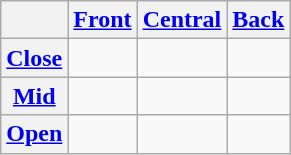<table class="wikitable" style="text-align:center;">
<tr>
<th></th>
<th><a href='#'>Front</a></th>
<th><a href='#'>Central</a></th>
<th><a href='#'>Back</a></th>
</tr>
<tr>
<th><a href='#'>Close</a></th>
<td></td>
<td></td>
<td></td>
</tr>
<tr>
<th><a href='#'>Mid</a></th>
<td></td>
<td></td>
<td></td>
</tr>
<tr>
<th><a href='#'>Open</a></th>
<td></td>
<td></td>
<td></td>
</tr>
</table>
